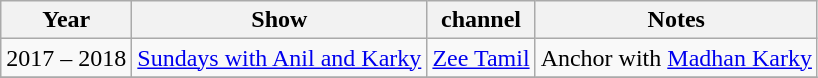<table class="wikitable">
<tr>
<th>Year</th>
<th>Show</th>
<th>channel</th>
<th>Notes</th>
</tr>
<tr>
<td>2017 – 2018</td>
<td><a href='#'>Sundays with Anil and Karky</a></td>
<td><a href='#'>Zee Tamil</a></td>
<td>Anchor with <a href='#'>Madhan Karky</a></td>
</tr>
<tr>
</tr>
</table>
